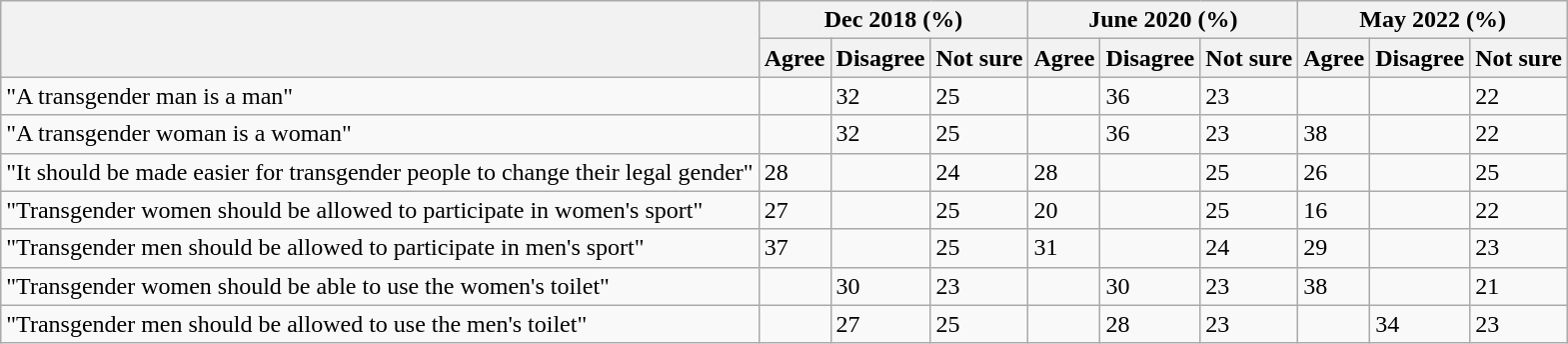<table class="wikitable">
<tr>
<th rowspan="2"></th>
<th colspan="3">Dec 2018 (%)</th>
<th colspan="3">June 2020 (%)</th>
<th colspan="3">May 2022 (%)</th>
</tr>
<tr>
<th>Agree</th>
<th>Disagree</th>
<th>Not sure</th>
<th>Agree</th>
<th>Disagree</th>
<th>Not sure</th>
<th>Agree</th>
<th>Disagree</th>
<th>Not sure</th>
</tr>
<tr>
<td>"A transgender man is a man"</td>
<td></td>
<td>32</td>
<td>25</td>
<td></td>
<td> 36</td>
<td>23</td>
<td></td>
<td></td>
<td>22</td>
</tr>
<tr>
<td>"A transgender woman is a woman"</td>
<td></td>
<td>32</td>
<td>25</td>
<td></td>
<td> 36</td>
<td>23</td>
<td> 38</td>
<td></td>
<td>22</td>
</tr>
<tr>
<td>"It should be made easier for transgender people to change their legal gender"</td>
<td>28</td>
<td></td>
<td>24</td>
<td> 28</td>
<td></td>
<td>25</td>
<td> 26</td>
<td></td>
<td>25</td>
</tr>
<tr>
<td>"Transgender women should be allowed to participate in women's sport"</td>
<td>27</td>
<td></td>
<td>25</td>
<td> 20</td>
<td></td>
<td>25</td>
<td> 16</td>
<td></td>
<td>22</td>
</tr>
<tr>
<td>"Transgender men should be allowed to participate in men's sport"</td>
<td>37</td>
<td></td>
<td>25</td>
<td> 31</td>
<td></td>
<td>24</td>
<td> 29</td>
<td></td>
<td>23</td>
</tr>
<tr>
<td>"Transgender women should be able to use the women's toilet"</td>
<td></td>
<td>30</td>
<td>23</td>
<td></td>
<td> 30</td>
<td>23</td>
<td> 38</td>
<td></td>
<td>21</td>
</tr>
<tr>
<td>"Transgender men should be allowed to use the men's toilet"</td>
<td></td>
<td>27</td>
<td>25</td>
<td></td>
<td> 28</td>
<td>23</td>
<td></td>
<td> 34</td>
<td>23</td>
</tr>
</table>
